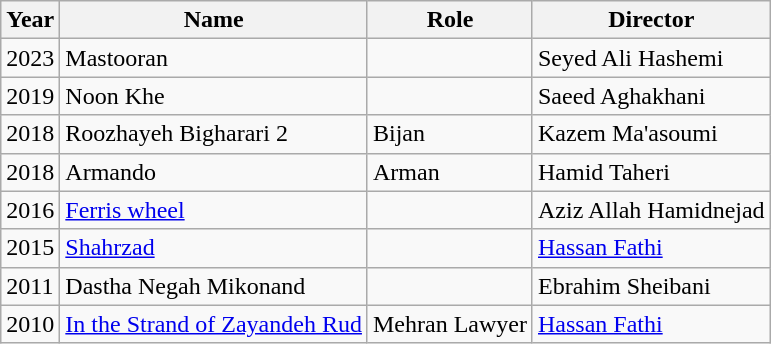<table class="wikitable">
<tr>
<th>Year</th>
<th>Name</th>
<th>Role</th>
<th>Director</th>
</tr>
<tr>
<td>2023</td>
<td>Mastooran</td>
<td></td>
<td>Seyed Ali Hashemi</td>
</tr>
<tr>
<td>2019</td>
<td>Noon Khe</td>
<td></td>
<td>Saeed Aghakhani</td>
</tr>
<tr>
<td>2018</td>
<td>Roozhayeh Bigharari 2</td>
<td>Bijan</td>
<td>Kazem Ma'asoumi</td>
</tr>
<tr>
<td>2018</td>
<td>Armando</td>
<td>Arman</td>
<td>Hamid Taheri</td>
</tr>
<tr>
<td>2016</td>
<td><a href='#'>Ferris wheel</a></td>
<td></td>
<td>Aziz Allah Hamidnejad</td>
</tr>
<tr>
<td>2015</td>
<td><a href='#'>Shahrzad</a></td>
<td></td>
<td><a href='#'>Hassan Fathi</a></td>
</tr>
<tr>
<td>2011</td>
<td>Dastha Negah Mikonand</td>
<td></td>
<td>Ebrahim Sheibani</td>
</tr>
<tr>
<td>2010</td>
<td><a href='#'>In the Strand of Zayandeh Rud</a></td>
<td>Mehran Lawyer</td>
<td><a href='#'>Hassan Fathi</a></td>
</tr>
</table>
